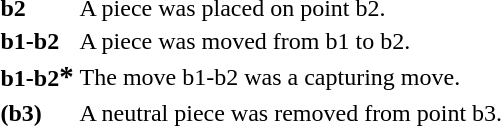<table>
<tr>
<td><strong>b2</strong></td>
<td>A piece was placed on point b2.</td>
</tr>
<tr>
<td><strong>b1-b2</strong></td>
<td>A piece was moved from b1 to b2.</td>
</tr>
<tr>
<td><strong>b1-b2<big>*</big></strong></td>
<td>The move b1-b2 was a capturing move.</td>
</tr>
<tr>
<td><strong>(b3)</strong></td>
<td>A neutral piece was removed from point b3.</td>
</tr>
</table>
